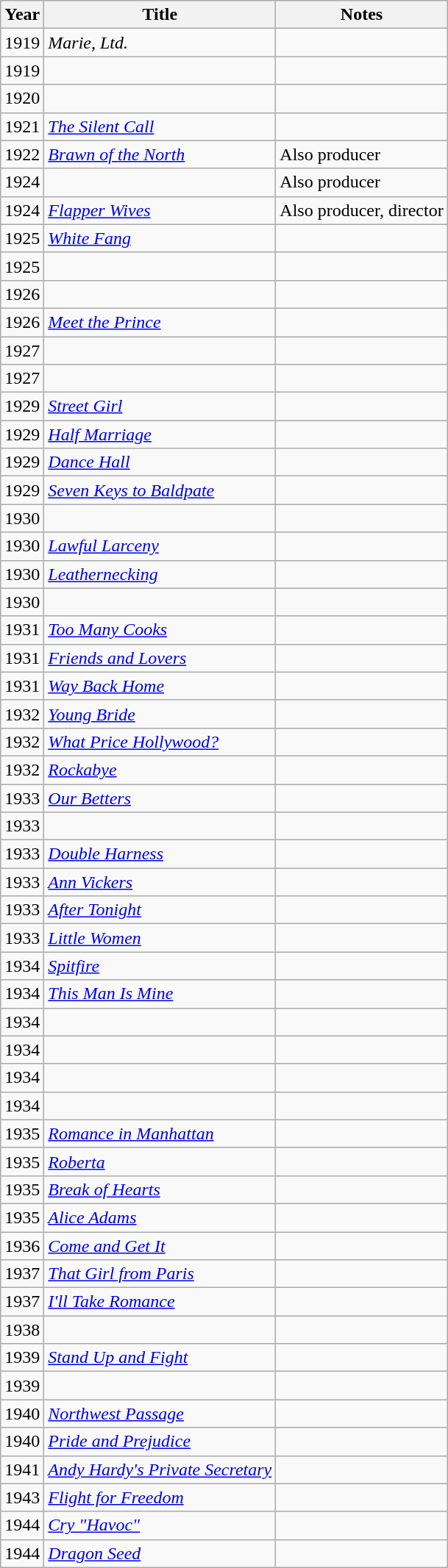<table class="wikitable sortable">
<tr>
<th>Year</th>
<th>Title</th>
<th class="unsortable">Notes</th>
</tr>
<tr>
<td>1919</td>
<td><em>Marie, Ltd.</em></td>
<td></td>
</tr>
<tr>
<td>1919</td>
<td><em></em></td>
<td></td>
</tr>
<tr>
<td>1920</td>
<td><em></em></td>
<td></td>
</tr>
<tr>
<td>1921</td>
<td><em><a href='#'>The Silent Call</a></em></td>
<td></td>
</tr>
<tr>
<td>1922</td>
<td><em><a href='#'>Brawn of the North</a></em></td>
<td>Also producer</td>
</tr>
<tr>
<td>1924</td>
<td><em></em></td>
<td>Also producer</td>
</tr>
<tr>
<td>1924</td>
<td><em><a href='#'>Flapper Wives</a></em></td>
<td>Also producer, director</td>
</tr>
<tr>
<td>1925</td>
<td><em><a href='#'>White Fang</a></em></td>
<td></td>
</tr>
<tr>
<td>1925</td>
<td><em></em></td>
<td></td>
</tr>
<tr>
<td>1926</td>
<td><em></em></td>
<td></td>
</tr>
<tr>
<td>1926</td>
<td><em><a href='#'>Meet the Prince</a></em></td>
<td></td>
</tr>
<tr>
<td>1927</td>
<td><em></em></td>
<td></td>
</tr>
<tr>
<td>1927</td>
<td><em></em></td>
<td></td>
</tr>
<tr>
<td>1929</td>
<td><em><a href='#'>Street Girl</a></em></td>
<td></td>
</tr>
<tr>
<td>1929</td>
<td><em><a href='#'>Half Marriage</a></em></td>
<td></td>
</tr>
<tr>
<td>1929</td>
<td><em><a href='#'>Dance Hall</a></em></td>
<td></td>
</tr>
<tr>
<td>1929</td>
<td><em><a href='#'>Seven Keys to Baldpate</a></em></td>
<td></td>
</tr>
<tr>
<td>1930</td>
<td><em></em></td>
<td></td>
</tr>
<tr>
<td>1930</td>
<td><em><a href='#'>Lawful Larceny</a></em></td>
<td></td>
</tr>
<tr>
<td>1930</td>
<td><em><a href='#'>Leathernecking</a></em></td>
<td></td>
</tr>
<tr>
<td>1930</td>
<td><em></em></td>
<td></td>
</tr>
<tr>
<td>1931</td>
<td><em><a href='#'>Too Many Cooks</a></em></td>
<td></td>
</tr>
<tr>
<td>1931</td>
<td><em><a href='#'>Friends and Lovers</a></em></td>
<td></td>
</tr>
<tr>
<td>1931</td>
<td><em><a href='#'>Way Back Home</a></em></td>
<td></td>
</tr>
<tr>
<td>1932</td>
<td><em><a href='#'>Young Bride</a></em></td>
<td></td>
</tr>
<tr>
<td>1932</td>
<td><em><a href='#'>What Price Hollywood?</a></em></td>
<td></td>
</tr>
<tr>
<td>1932</td>
<td><em><a href='#'>Rockabye</a></em></td>
<td></td>
</tr>
<tr>
<td>1933</td>
<td><em><a href='#'>Our Betters</a></em></td>
<td></td>
</tr>
<tr>
<td>1933</td>
<td><em></em></td>
<td></td>
</tr>
<tr>
<td>1933</td>
<td><em><a href='#'>Double Harness</a></em></td>
<td></td>
</tr>
<tr>
<td>1933</td>
<td><em><a href='#'>Ann Vickers</a></em></td>
<td></td>
</tr>
<tr>
<td>1933</td>
<td><em><a href='#'>After Tonight</a></em></td>
<td></td>
</tr>
<tr>
<td>1933</td>
<td><em><a href='#'>Little Women</a></em></td>
<td></td>
</tr>
<tr>
<td>1934</td>
<td><em><a href='#'>Spitfire</a></em></td>
<td></td>
</tr>
<tr>
<td>1934</td>
<td><em><a href='#'>This Man Is Mine</a></em></td>
<td></td>
</tr>
<tr>
<td>1934</td>
<td><em></em></td>
<td></td>
</tr>
<tr>
<td>1934</td>
<td><em></em></td>
<td></td>
</tr>
<tr>
<td>1934</td>
<td><em></em></td>
<td></td>
</tr>
<tr>
<td>1934</td>
<td><em></em></td>
<td></td>
</tr>
<tr>
<td>1935</td>
<td><em><a href='#'>Romance in Manhattan</a></em></td>
<td></td>
</tr>
<tr>
<td>1935</td>
<td><em><a href='#'>Roberta</a></em></td>
<td></td>
</tr>
<tr>
<td>1935</td>
<td><em><a href='#'>Break of Hearts</a></em></td>
<td></td>
</tr>
<tr>
<td>1935</td>
<td><em><a href='#'>Alice Adams</a></em></td>
<td></td>
</tr>
<tr>
<td>1936</td>
<td><em><a href='#'>Come and Get It</a></em></td>
<td></td>
</tr>
<tr>
<td>1937</td>
<td><em><a href='#'>That Girl from Paris</a></em></td>
<td></td>
</tr>
<tr>
<td>1937</td>
<td><em><a href='#'>I'll Take Romance</a></em></td>
<td></td>
</tr>
<tr>
<td>1938</td>
<td><em></em></td>
<td></td>
</tr>
<tr>
<td>1939</td>
<td><em><a href='#'>Stand Up and Fight</a></em></td>
<td></td>
</tr>
<tr>
<td>1939</td>
<td><em></em></td>
<td></td>
</tr>
<tr>
<td>1940</td>
<td><em><a href='#'>Northwest Passage</a></em></td>
<td></td>
</tr>
<tr>
<td>1940</td>
<td><em><a href='#'>Pride and Prejudice</a></em></td>
<td></td>
</tr>
<tr>
<td>1941</td>
<td><em><a href='#'>Andy Hardy's Private Secretary</a></em></td>
<td></td>
</tr>
<tr>
<td>1943</td>
<td><em><a href='#'>Flight for Freedom</a></em></td>
<td></td>
</tr>
<tr>
<td>1944</td>
<td><em><a href='#'>Cry "Havoc"</a></em></td>
<td></td>
</tr>
<tr>
<td>1944</td>
<td><em><a href='#'>Dragon Seed</a></em></td>
<td></td>
</tr>
</table>
